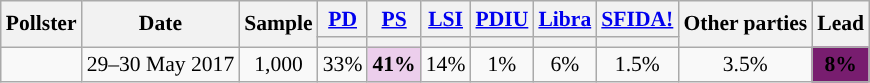<table class=wikitable style=text-align:center;font-size:90%;>
<tr>
<th rowspan="2">Pollster</th>
<th rowspan="2">Date</th>
<th rowspan="2">Sample</th>
<th><a href='#'>PD</a></th>
<th><a href='#'>PS</a></th>
<th><a href='#'>LSI</a></th>
<th><a href='#'>PDIU</a></th>
<th><a href='#'>Libra</a></th>
<th><a href='#'>SFIDA!</a></th>
<th rowspan="2">Other parties</th>
<th rowspan="2">Lead</th>
</tr>
<tr>
<th style="background:"></th>
<th style="background:"></th>
<th style="background:"></th>
<th style="background:"></th>
<th style="background:"></th>
<th style="background:"></th>
</tr>
<tr>
<td></td>
<td>29–30 May 2017</td>
<td>1,000</td>
<td>33%</td>
<td bgcolor="#ECCEEC"><strong>41%</strong></td>
<td>14%</td>
<td>1%</td>
<td>6%</td>
<td>1.5%</td>
<td>3.5%</td>
<td bgcolor="#781D6F"><span><strong>8%</strong> </span></td>
</tr>
</table>
